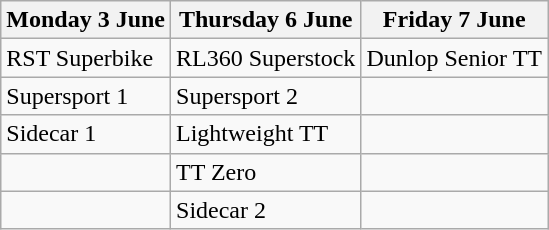<table class="wikitable">
<tr>
<th>Monday 3 June</th>
<th>Thursday 6 June</th>
<th>Friday 7 June</th>
</tr>
<tr>
<td>RST Superbike</td>
<td>RL360 Superstock</td>
<td>Dunlop Senior TT</td>
</tr>
<tr>
<td>Supersport 1</td>
<td>Supersport 2</td>
<td></td>
</tr>
<tr>
<td>Sidecar 1</td>
<td>Lightweight TT</td>
<td></td>
</tr>
<tr>
<td></td>
<td>TT Zero</td>
<td></td>
</tr>
<tr>
<td></td>
<td>Sidecar 2</td>
<td></td>
</tr>
</table>
